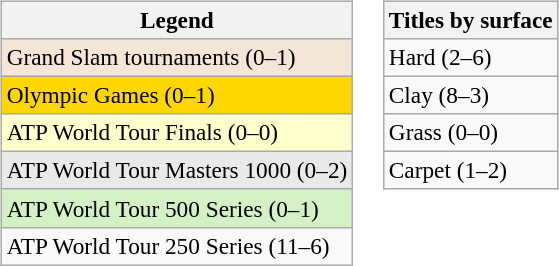<table>
<tr valign=top>
<td><br><table class=wikitable style=font-size:97%>
<tr>
<th>Legend</th>
</tr>
<tr bgcolor=#f3e6d7>
<td>Grand Slam tournaments (0–1)</td>
</tr>
<tr bgcolor=gold>
<td>Olympic Games (0–1)</td>
</tr>
<tr bgcolor=ffffcc>
<td>ATP World Tour Finals (0–0)</td>
</tr>
<tr bgcolor=#e9e9e9>
<td>ATP World Tour Masters 1000 (0–2)</td>
</tr>
<tr bgcolor=#d4f1c5>
<td>ATP World Tour 500 Series (0–1)</td>
</tr>
<tr>
<td>ATP World Tour 250 Series (11–6)</td>
</tr>
</table>
</td>
<td><br><table class=wikitable style=font-size:97%>
<tr>
<th>Titles by surface</th>
</tr>
<tr>
<td>Hard (2–6)</td>
</tr>
<tr>
<td>Clay (8–3)</td>
</tr>
<tr>
<td>Grass (0–0)</td>
</tr>
<tr>
<td>Carpet (1–2)</td>
</tr>
</table>
</td>
</tr>
</table>
